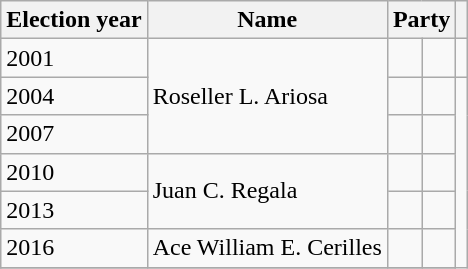<table class="wikitable">
<tr>
<th>Election year</th>
<th>Name</th>
<th colspan="2">Party</th>
<th></th>
</tr>
<tr>
<td>2001</td>
<td rowspan="3">Roseller L. Ariosa</td>
<td></td>
<td></td>
<td></td>
</tr>
<tr>
<td>2004</td>
<td></td>
<td></td>
</tr>
<tr>
<td>2007</td>
<td></td>
<td></td>
</tr>
<tr>
<td>2010</td>
<td rowspan="2">Juan C. Regala</td>
<td></td>
<td></td>
</tr>
<tr>
<td>2013</td>
<td></td>
<td></td>
</tr>
<tr>
<td>2016</td>
<td>Ace William E. Cerilles</td>
<td></td>
<td></td>
</tr>
<tr>
</tr>
</table>
